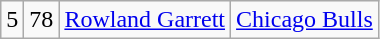<table class="wikitable">
<tr style="text-align:center;" bgcolor="">
<td>5</td>
<td>78</td>
<td><a href='#'>Rowland Garrett</a></td>
<td><a href='#'>Chicago Bulls</a></td>
</tr>
</table>
